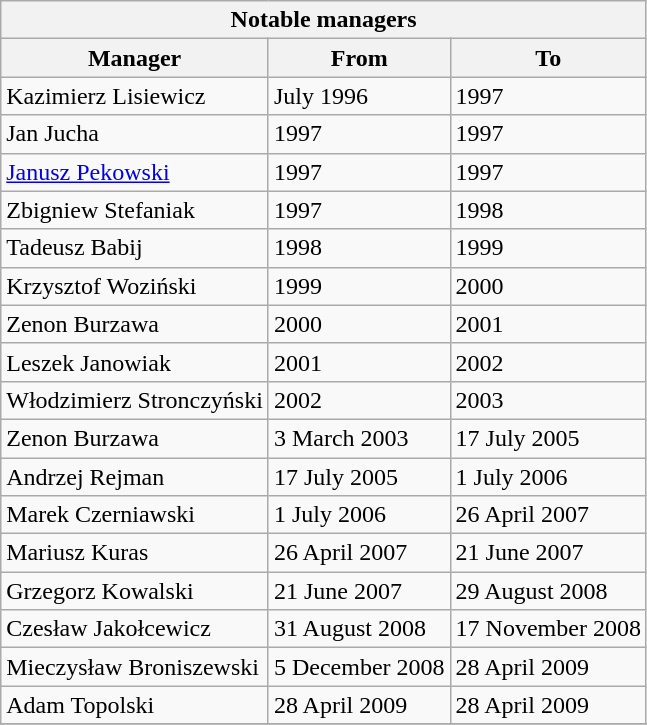<table class=wikitable>
<tr>
<th colspan="3" align=center bgcolor=#CCCCCC>Notable managers</th>
</tr>
<tr>
<th bgcolor=#CCCCCC>Manager</th>
<th bgcolor=#CCCCCC>From</th>
<th bgcolor=#CCCCCC>To</th>
</tr>
<tr>
<td> Kazimierz Lisiewicz</td>
<td>July 1996</td>
<td>1997</td>
</tr>
<tr>
<td> Jan Jucha</td>
<td>1997</td>
<td>1997</td>
</tr>
<tr>
<td> <a href='#'>Janusz Pekowski</a></td>
<td>1997</td>
<td>1997</td>
</tr>
<tr>
<td> Zbigniew Stefaniak</td>
<td>1997</td>
<td>1998</td>
</tr>
<tr>
<td> Tadeusz Babij</td>
<td>1998</td>
<td>1999</td>
</tr>
<tr>
<td> Krzysztof Woziński</td>
<td>1999</td>
<td>2000</td>
</tr>
<tr>
<td> Zenon Burzawa</td>
<td>2000</td>
<td>2001</td>
</tr>
<tr>
<td> Leszek Janowiak</td>
<td>2001</td>
<td>2002</td>
</tr>
<tr>
<td> Włodzimierz Stronczyński</td>
<td>2002</td>
<td>2003</td>
</tr>
<tr>
<td> Zenon Burzawa</td>
<td>3 March 2003</td>
<td>17 July  2005</td>
</tr>
<tr>
<td> Andrzej Rejman</td>
<td>17 July 2005</td>
<td>1 July 2006</td>
</tr>
<tr>
<td> Marek Czerniawski</td>
<td>1 July 2006</td>
<td>26 April 2007</td>
</tr>
<tr>
<td> Mariusz Kuras</td>
<td>26 April 2007</td>
<td>21 June 2007</td>
</tr>
<tr>
<td> Grzegorz Kowalski</td>
<td>21 June 2007</td>
<td>29 August 2008</td>
</tr>
<tr>
<td> Czesław Jakołcewicz</td>
<td>31 August 2008</td>
<td>17 November 2008</td>
</tr>
<tr>
<td> Mieczysław Broniszewski</td>
<td>5 December 2008</td>
<td>28 April 2009</td>
</tr>
<tr>
<td> Adam Topolski</td>
<td>28 April 2009</td>
<td>28 April 2009</td>
</tr>
<tr>
</tr>
</table>
